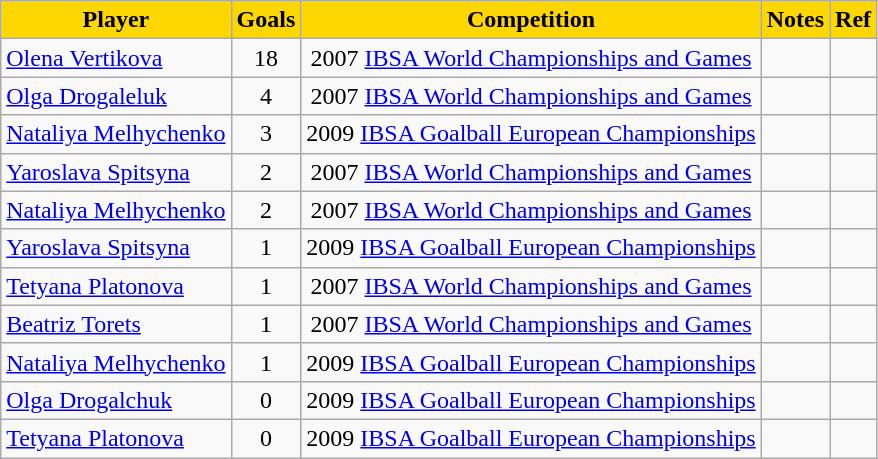<table class="wikitable">
<tr style="text-align:center; background:gold;">
<td><strong>Player</strong></td>
<td><strong>Goals</strong></td>
<td><strong>Competition</strong></td>
<td><strong>Notes</strong></td>
<td><strong>Ref</strong></td>
</tr>
<tr style="text-align:center;">
<td align="left"><a href='#'>Olena Vertikova</a></td>
<td>18</td>
<td>2007 <a href='#'>IBSA World Championships and Games</a></td>
<td></td>
<td></td>
</tr>
<tr style="text-align:center;">
<td align="left"><a href='#'>Olga Drogaleluk</a></td>
<td>4</td>
<td>2007 <a href='#'>IBSA World Championships and Games</a></td>
<td></td>
<td></td>
</tr>
<tr style="text-align:center;">
<td align="left"><a href='#'>Nataliya Melhychenko</a></td>
<td>3</td>
<td>2009 <a href='#'>IBSA Goalball European Championships</a></td>
<td></td>
<td></td>
</tr>
<tr style="text-align:center;">
<td align="left"><a href='#'>Yaroslava Spitsyna</a></td>
<td>2</td>
<td>2007 <a href='#'>IBSA World Championships and Games</a></td>
<td></td>
<td></td>
</tr>
<tr style="text-align:center;">
<td align="left"><a href='#'>Nataliya Melhychenko</a></td>
<td>2</td>
<td>2007 <a href='#'>IBSA World Championships and Games</a></td>
<td></td>
<td></td>
</tr>
<tr style="text-align:center;">
<td align="left"><a href='#'>Yaroslava Spitsyna</a></td>
<td>1</td>
<td>2009 <a href='#'>IBSA Goalball European Championships</a></td>
<td></td>
<td></td>
</tr>
<tr style="text-align:center;">
<td align="left"><a href='#'>Tetyana Platonova</a></td>
<td>1</td>
<td>2007 <a href='#'>IBSA World Championships and Games</a></td>
<td></td>
<td></td>
</tr>
<tr style="text-align:center;">
<td align="left"><a href='#'>Beatriz Torets</a></td>
<td>1</td>
<td>2007 <a href='#'>IBSA World Championships and Games</a></td>
<td></td>
<td></td>
</tr>
<tr style="text-align:center;">
<td align="left"><a href='#'>Nataliya Melhychenko</a></td>
<td>1</td>
<td>2009 <a href='#'>IBSA Goalball European Championships</a></td>
<td></td>
<td></td>
</tr>
<tr style="text-align:center;">
<td align="left"><a href='#'>Olga Drogalchuk</a></td>
<td>0</td>
<td>2009 <a href='#'>IBSA Goalball European Championships</a></td>
<td></td>
<td></td>
</tr>
<tr style="text-align:center;">
<td align="left"><a href='#'>Tetyana Platonova</a></td>
<td>0</td>
<td>2009 <a href='#'>IBSA Goalball European Championships</a></td>
<td></td>
<td></td>
</tr>
</table>
